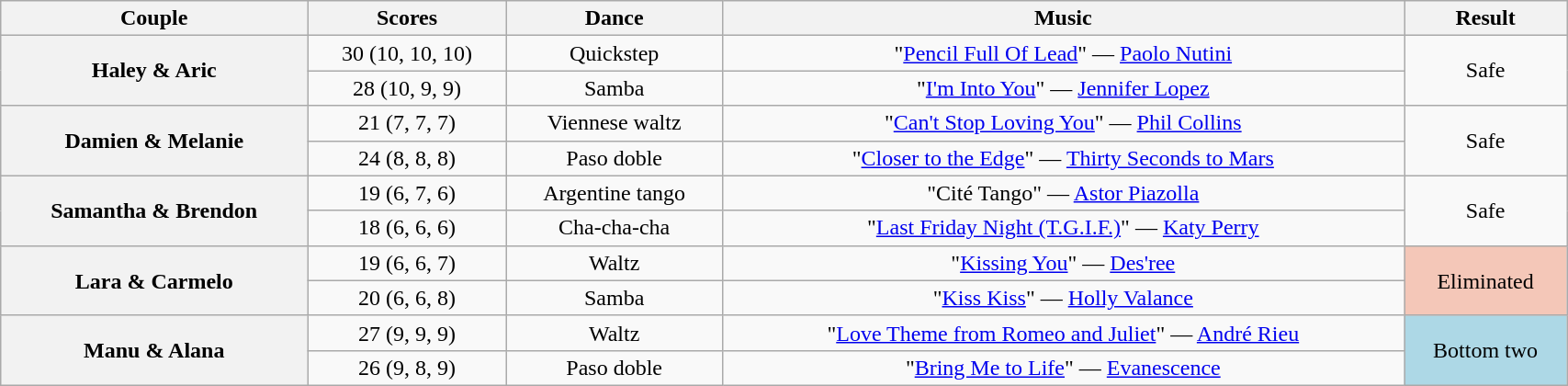<table class="wikitable sortable" style="text-align:center; width: 90%">
<tr>
<th scope="col">Couple</th>
<th scope="col">Scores</th>
<th scope="col">Dance</th>
<th scope="col" class="unsortable">Music</th>
<th scope="col" class="unsortable">Result</th>
</tr>
<tr>
<th scope="row" rowspan=2>Haley & Aric</th>
<td>30 (10, 10, 10)</td>
<td>Quickstep</td>
<td>"<a href='#'>Pencil Full Of Lead</a>" — <a href='#'>Paolo Nutini</a></td>
<td rowspan="2">Safe</td>
</tr>
<tr>
<td>28 (10, 9, 9)</td>
<td>Samba</td>
<td>"<a href='#'>I'm Into You</a>" — <a href='#'>Jennifer Lopez</a></td>
</tr>
<tr>
<th scope="row" rowspan=2>Damien & Melanie</th>
<td>21 (7, 7, 7)</td>
<td>Viennese waltz</td>
<td>"<a href='#'>Can't Stop Loving You</a>" — <a href='#'>Phil Collins</a></td>
<td rowspan="2">Safe</td>
</tr>
<tr>
<td>24 (8, 8, 8)</td>
<td>Paso doble</td>
<td>"<a href='#'>Closer to the Edge</a>" — <a href='#'>Thirty Seconds to Mars</a></td>
</tr>
<tr>
<th scope="row" rowspan=2>Samantha & Brendon</th>
<td>19 (6, 7, 6)</td>
<td>Argentine tango</td>
<td>"Cité Tango" — <a href='#'>Astor Piazolla</a></td>
<td rowspan="2">Safe</td>
</tr>
<tr>
<td>18 (6, 6, 6)</td>
<td>Cha-cha-cha</td>
<td>"<a href='#'>Last Friday Night (T.G.I.F.)</a>" — <a href='#'>Katy Perry</a></td>
</tr>
<tr>
<th scope="row" rowspan=2>Lara & Carmelo</th>
<td>19 (6, 6, 7)</td>
<td>Waltz</td>
<td>"<a href='#'>Kissing You</a>" — <a href='#'>Des'ree</a></td>
<td rowspan="2" bgcolor="f4c7b8">Eliminated</td>
</tr>
<tr>
<td>20 (6, 6, 8)</td>
<td>Samba</td>
<td>"<a href='#'>Kiss Kiss</a>" — <a href='#'>Holly Valance</a></td>
</tr>
<tr>
<th scope="row" rowspan=2>Manu & Alana</th>
<td>27 (9, 9, 9)</td>
<td>Waltz</td>
<td>"<a href='#'>Love Theme from Romeo and Juliet</a>" — <a href='#'>André Rieu</a></td>
<td rowspan="2" bgcolor="lightblue">Bottom two</td>
</tr>
<tr>
<td>26 (9, 8, 9)</td>
<td>Paso doble</td>
<td>"<a href='#'>Bring Me to Life</a>" — <a href='#'>Evanescence</a></td>
</tr>
</table>
